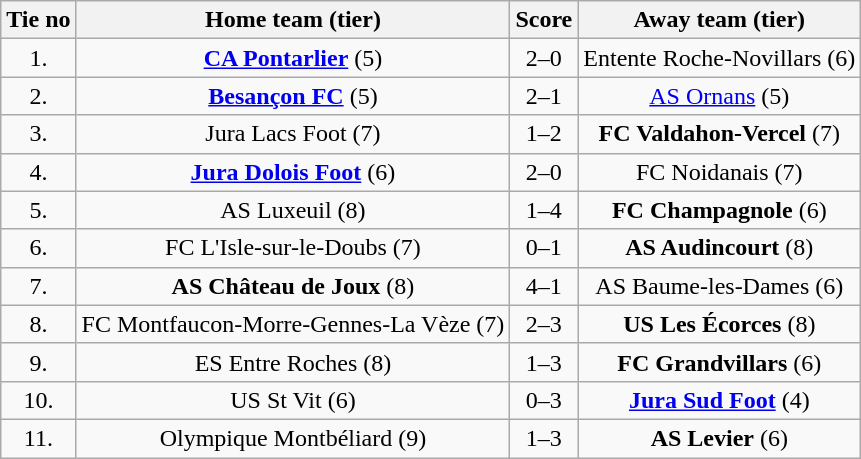<table class="wikitable" style="text-align: center">
<tr>
<th>Tie no</th>
<th>Home team (tier)</th>
<th>Score</th>
<th>Away team (tier)</th>
</tr>
<tr>
<td>1.</td>
<td><strong><a href='#'>CA Pontarlier</a></strong> (5)</td>
<td>2–0</td>
<td>Entente Roche-Novillars (6)</td>
</tr>
<tr>
<td>2.</td>
<td><strong><a href='#'>Besançon FC</a></strong> (5)</td>
<td>2–1</td>
<td><a href='#'>AS Ornans</a> (5)</td>
</tr>
<tr>
<td>3.</td>
<td>Jura Lacs Foot (7)</td>
<td>1–2</td>
<td><strong>FC Valdahon-Vercel</strong> (7)</td>
</tr>
<tr>
<td>4.</td>
<td><strong><a href='#'>Jura Dolois Foot</a></strong> (6)</td>
<td>2–0</td>
<td>FC Noidanais (7)</td>
</tr>
<tr>
<td>5.</td>
<td>AS Luxeuil (8)</td>
<td>1–4</td>
<td><strong>FC Champagnole</strong> (6)</td>
</tr>
<tr>
<td>6.</td>
<td>FC L'Isle-sur-le-Doubs (7)</td>
<td>0–1 </td>
<td><strong>AS Audincourt</strong> (8)</td>
</tr>
<tr>
<td>7.</td>
<td><strong>AS Château de Joux</strong> (8)</td>
<td>4–1</td>
<td>AS Baume-les-Dames (6)</td>
</tr>
<tr>
<td>8.</td>
<td>FC Montfaucon-Morre-Gennes-La Vèze (7)</td>
<td>2–3</td>
<td><strong>US Les Écorces</strong> (8)</td>
</tr>
<tr>
<td>9.</td>
<td>ES Entre Roches (8)</td>
<td>1–3</td>
<td><strong>FC Grandvillars</strong> (6)</td>
</tr>
<tr>
<td>10.</td>
<td>US St Vit (6)</td>
<td>0–3</td>
<td><strong><a href='#'>Jura Sud Foot</a></strong> (4)</td>
</tr>
<tr>
<td>11.</td>
<td>Olympique Montbéliard (9)</td>
<td>1–3</td>
<td><strong>AS Levier</strong> (6)</td>
</tr>
</table>
